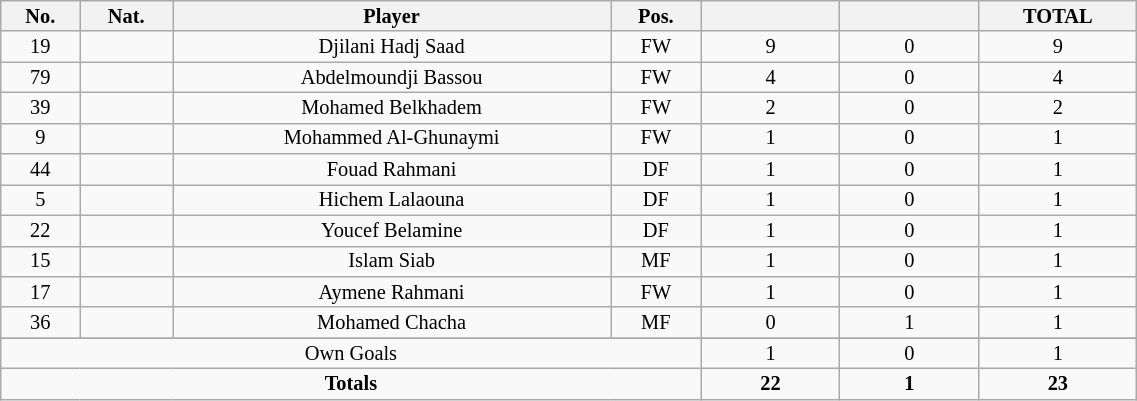<table class="wikitable sortable alternance" style="font-size:85%; text-align:center; line-height:14px; width:60%;">
<tr>
<th width=10>No.</th>
<th width=10>Nat.</th>
<th width=140>Player</th>
<th width=10>Pos.</th>
<th width=40></th>
<th width=40></th>
<th width=10>TOTAL</th>
</tr>
<tr>
<td>19</td>
<td></td>
<td>Djilani Hadj Saad</td>
<td>FW</td>
<td>9</td>
<td>0</td>
<td>9</td>
</tr>
<tr>
<td>79</td>
<td></td>
<td>Abdelmoundji Bassou</td>
<td>FW</td>
<td>4</td>
<td>0</td>
<td>4</td>
</tr>
<tr>
<td>39</td>
<td></td>
<td>Mohamed Belkhadem</td>
<td>FW</td>
<td>2</td>
<td>0</td>
<td>2</td>
</tr>
<tr>
<td>9</td>
<td></td>
<td>Mohammed Al-Ghunaymi</td>
<td>FW</td>
<td>1</td>
<td>0</td>
<td>1</td>
</tr>
<tr>
<td>44</td>
<td></td>
<td>Fouad Rahmani</td>
<td>DF</td>
<td>1</td>
<td>0</td>
<td>1</td>
</tr>
<tr>
<td>5</td>
<td></td>
<td>Hichem Lalaouna</td>
<td>DF</td>
<td>1</td>
<td>0</td>
<td>1</td>
</tr>
<tr>
<td>22</td>
<td></td>
<td>Youcef Belamine</td>
<td>DF</td>
<td>1</td>
<td>0</td>
<td>1</td>
</tr>
<tr>
<td>15</td>
<td></td>
<td>Islam Siab</td>
<td>MF</td>
<td>1</td>
<td>0</td>
<td>1</td>
</tr>
<tr>
<td>17</td>
<td></td>
<td>Aymene Rahmani</td>
<td>FW</td>
<td>1</td>
<td>0</td>
<td>1</td>
</tr>
<tr>
<td>36</td>
<td></td>
<td>Mohamed Chacha</td>
<td>MF</td>
<td>0</td>
<td>1</td>
<td>1</td>
</tr>
<tr>
</tr>
<tr class="sortbottom">
<td colspan="4">Own Goals</td>
<td>1</td>
<td>0</td>
<td>1</td>
</tr>
<tr class="sortbottom">
<td colspan="4"><strong>Totals</strong></td>
<td><strong>22</strong></td>
<td><strong>1</strong></td>
<td><strong>23</strong></td>
</tr>
</table>
